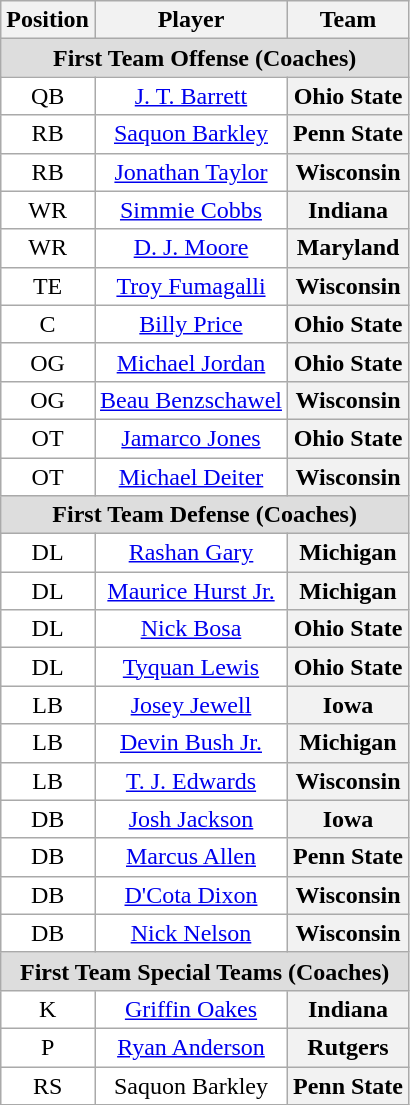<table class="wikitable sortable">
<tr>
<th>Position</th>
<th>Player</th>
<th>Team</th>
</tr>
<tr>
<td colspan="3" style="text-align:center; background:#ddd;"><strong>First Team Offense (Coaches)</strong></td>
</tr>
<tr style="text-align:center;">
<td style="background:white">QB</td>
<td style="background:white"><a href='#'>J. T. Barrett</a></td>
<th style=>Ohio State</th>
</tr>
<tr style="text-align:center;">
<td style="background:white">RB</td>
<td style="background:white"><a href='#'>Saquon Barkley</a></td>
<th style=>Penn State</th>
</tr>
<tr style="text-align:center;">
<td style="background:white">RB</td>
<td style="background:white"><a href='#'>Jonathan Taylor</a></td>
<th style=>Wisconsin</th>
</tr>
<tr style="text-align:center;">
<td style="background:white">WR</td>
<td style="background:white"><a href='#'>Simmie Cobbs</a></td>
<th style=>Indiana</th>
</tr>
<tr style="text-align:center;">
<td style="background:white">WR</td>
<td style="background:white"><a href='#'>D. J. Moore</a></td>
<th style=>Maryland</th>
</tr>
<tr style="text-align:center;">
<td style="background:white">TE</td>
<td style="background:white"><a href='#'>Troy Fumagalli</a></td>
<th style=>Wisconsin</th>
</tr>
<tr style="text-align:center;">
<td style="background:white">C</td>
<td style="background:white"><a href='#'>Billy Price</a></td>
<th style=>Ohio State</th>
</tr>
<tr style="text-align:center;">
<td style="background:white">OG</td>
<td style="background:white"><a href='#'>Michael Jordan</a></td>
<th style=>Ohio State</th>
</tr>
<tr style="text-align:center;">
<td style="background:white">OG</td>
<td style="background:white"><a href='#'>Beau Benzschawel</a></td>
<th style=>Wisconsin</th>
</tr>
<tr style="text-align:center;">
<td style="background:white">OT</td>
<td style="background:white"><a href='#'>Jamarco Jones</a></td>
<th style=>Ohio State</th>
</tr>
<tr style="text-align:center;">
<td style="background:white">OT</td>
<td style="background:white"><a href='#'>Michael Deiter</a></td>
<th style=>Wisconsin</th>
</tr>
<tr>
<td colspan="3" style="text-align:center; background:#ddd;"><strong>First Team Defense (Coaches)</strong></td>
</tr>
<tr style="text-align:center;">
<td style="background:white">DL</td>
<td style="background:white"><a href='#'>Rashan Gary</a></td>
<th style=>Michigan</th>
</tr>
<tr style="text-align:center;">
<td style="background:white">DL</td>
<td style="background:white"><a href='#'>Maurice Hurst Jr.</a></td>
<th style=>Michigan</th>
</tr>
<tr style="text-align:center;">
<td style="background:white">DL</td>
<td style="background:white"><a href='#'>Nick Bosa</a></td>
<th style=>Ohio State</th>
</tr>
<tr style="text-align:center;">
<td style="background:white">DL</td>
<td style="background:white"><a href='#'>Tyquan Lewis</a></td>
<th style=>Ohio State</th>
</tr>
<tr style="text-align:center;">
<td style="background:white">LB</td>
<td style="background:white"><a href='#'>Josey Jewell</a></td>
<th style=>Iowa</th>
</tr>
<tr style="text-align:center;">
<td style="background:white">LB</td>
<td style="background:white"><a href='#'>Devin Bush Jr.</a></td>
<th style=>Michigan</th>
</tr>
<tr style="text-align:center;">
<td style="background:white">LB</td>
<td style="background:white"><a href='#'>T. J. Edwards</a></td>
<th style=>Wisconsin</th>
</tr>
<tr style="text-align:center;">
<td style="background:white">DB</td>
<td style="background:white"><a href='#'>Josh Jackson</a></td>
<th style=>Iowa</th>
</tr>
<tr style="text-align:center;">
<td style="background:white">DB</td>
<td style="background:white"><a href='#'>Marcus Allen</a></td>
<th style=>Penn State</th>
</tr>
<tr style="text-align:center;">
<td style="background:white">DB</td>
<td style="background:white"><a href='#'>D'Cota Dixon</a></td>
<th style=>Wisconsin</th>
</tr>
<tr style="text-align:center;">
<td style="background:white">DB</td>
<td style="background:white"><a href='#'>Nick Nelson</a></td>
<th style=>Wisconsin</th>
</tr>
<tr>
<td colspan="3" style="text-align:center; background:#ddd;"><strong>First Team Special Teams (Coaches)</strong></td>
</tr>
<tr style="text-align:center;">
<td style="background:white">K</td>
<td style="background:white"><a href='#'>Griffin Oakes</a></td>
<th style=>Indiana</th>
</tr>
<tr style="text-align:center;">
<td style="background:white">P</td>
<td style="background:white"><a href='#'>Ryan Anderson</a></td>
<th style=>Rutgers</th>
</tr>
<tr style="text-align:center;">
<td style="background:white">RS</td>
<td style="background:white">Saquon Barkley</td>
<th style=>Penn State</th>
</tr>
</table>
